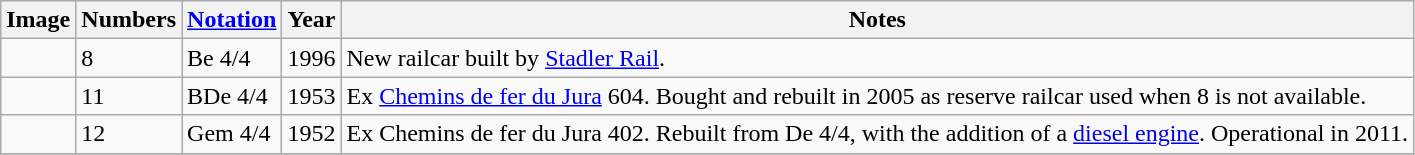<table class="wikitable sortable">
<tr>
<th>Image</th>
<th>Numbers</th>
<th><a href='#'>Notation</a></th>
<th>Year</th>
<th>Notes</th>
</tr>
<tr>
<td></td>
<td>8</td>
<td>Be 4/4</td>
<td>1996</td>
<td>New railcar built by <a href='#'>Stadler Rail</a>.</td>
</tr>
<tr>
<td></td>
<td>11</td>
<td>BDe 4/4</td>
<td>1953</td>
<td>Ex <a href='#'>Chemins de fer du Jura</a> 604. Bought and rebuilt in 2005 as reserve railcar used when 8 is not available.</td>
</tr>
<tr>
<td></td>
<td>12</td>
<td>Gem 4/4</td>
<td>1952</td>
<td>Ex Chemins de fer du Jura 402. Rebuilt from De 4/4, with the addition of a <a href='#'>diesel engine</a>. Operational in 2011.</td>
</tr>
<tr>
</tr>
</table>
